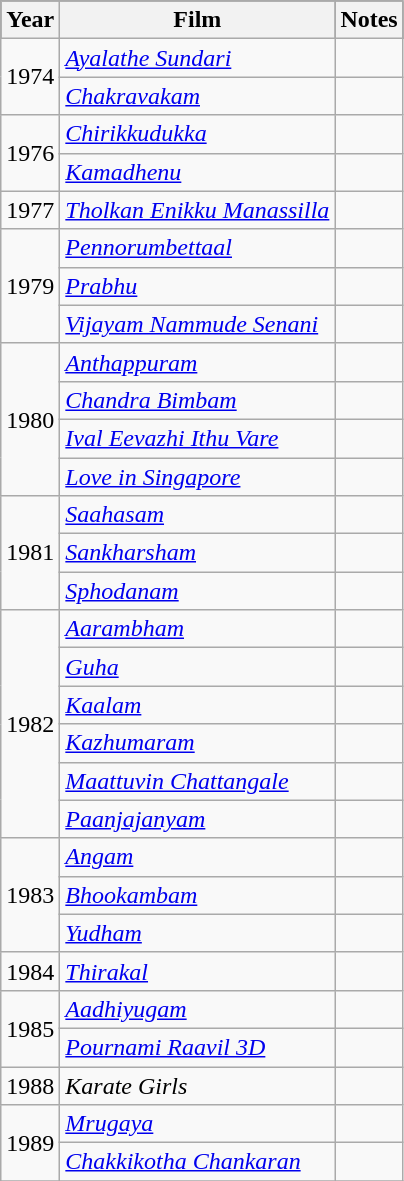<table class="wikitable sortable">
<tr style="background:#000;">
<th>Year</th>
<th>Film</th>
<th>Notes</th>
</tr>
<tr>
<td rowspan="2">1974</td>
<td><em><a href='#'>Ayalathe Sundari</a></em></td>
<td></td>
</tr>
<tr>
<td><em><a href='#'>Chakravakam</a></em></td>
<td></td>
</tr>
<tr>
<td rowspan="2">1976</td>
<td><em><a href='#'>Chirikkudukka</a></em></td>
<td></td>
</tr>
<tr>
<td><em><a href='#'>Kamadhenu</a></em></td>
<td></td>
</tr>
<tr>
<td>1977</td>
<td><em><a href='#'>Tholkan Enikku Manassilla</a></em></td>
<td></td>
</tr>
<tr>
<td rowspan="3">1979</td>
<td><em><a href='#'>Pennorumbettaal</a></em></td>
<td></td>
</tr>
<tr>
<td><em><a href='#'>Prabhu</a></em></td>
<td></td>
</tr>
<tr>
<td><em><a href='#'>Vijayam Nammude Senani</a></em></td>
<td></td>
</tr>
<tr>
<td rowspan="4">1980</td>
<td><em><a href='#'>Anthappuram</a></em></td>
<td></td>
</tr>
<tr>
<td><em><a href='#'>Chandra Bimbam</a></em></td>
<td></td>
</tr>
<tr>
<td><em><a href='#'>Ival Eevazhi Ithu Vare</a></em></td>
<td></td>
</tr>
<tr>
<td><em><a href='#'>Love in Singapore</a></em></td>
<td></td>
</tr>
<tr>
<td rowspan="3">1981</td>
<td><em><a href='#'>Saahasam</a></em></td>
<td></td>
</tr>
<tr>
<td><em><a href='#'>Sankharsham</a></em></td>
<td></td>
</tr>
<tr>
<td><em><a href='#'>Sphodanam</a></em></td>
<td></td>
</tr>
<tr>
<td rowspan="6">1982</td>
<td><em><a href='#'>Aarambham</a></em></td>
<td></td>
</tr>
<tr>
<td><em><a href='#'>Guha</a></em></td>
<td></td>
</tr>
<tr>
<td><em><a href='#'>Kaalam</a></em></td>
<td></td>
</tr>
<tr>
<td><em><a href='#'>Kazhumaram</a></em></td>
<td></td>
</tr>
<tr>
<td><em><a href='#'>Maattuvin Chattangale</a></em></td>
<td></td>
</tr>
<tr>
<td><em><a href='#'>Paanjajanyam</a></em></td>
<td></td>
</tr>
<tr>
<td rowspan="3">1983</td>
<td><em><a href='#'>Angam</a></em></td>
<td></td>
</tr>
<tr>
<td><em><a href='#'>Bhookambam</a></em></td>
<td></td>
</tr>
<tr>
<td><em><a href='#'>Yudham</a></em></td>
<td></td>
</tr>
<tr>
<td>1984</td>
<td><em><a href='#'>Thirakal</a></em></td>
<td></td>
</tr>
<tr>
<td rowspan="2">1985</td>
<td><em><a href='#'>Aadhiyugam</a></em></td>
<td></td>
</tr>
<tr>
<td><em><a href='#'>Pournami Raavil 3D</a></em></td>
<td></td>
</tr>
<tr>
<td>1988</td>
<td><em>Karate Girls</em></td>
<td></td>
</tr>
<tr>
<td rowspan="2">1989</td>
<td><em><a href='#'>Mrugaya</a></em></td>
<td></td>
</tr>
<tr>
<td><em><a href='#'>Chakkikotha Chankaran</a></em></td>
<td></td>
</tr>
<tr>
</tr>
</table>
